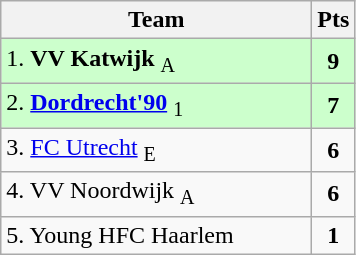<table class="wikitable" style="text-align:center; float:left; margin-right:1em">
<tr>
<th style="width:200px">Team</th>
<th width=20>Pts</th>
</tr>
<tr bgcolor=ccffcc>
<td align=left>1. <strong>VV Katwijk</strong> <sub>A</sub></td>
<td><strong>9</strong></td>
</tr>
<tr bgcolor=ccffcc>
<td align=left>2. <strong><a href='#'>Dordrecht'90</a></strong> <sub>1</sub></td>
<td><strong>7</strong></td>
</tr>
<tr>
<td align=left>3. <a href='#'>FC Utrecht</a> <sub>E</sub></td>
<td><strong>6</strong></td>
</tr>
<tr>
<td align=left>4. VV Noordwijk <sub>A</sub></td>
<td><strong>6</strong></td>
</tr>
<tr>
<td align=left>5. Young HFC Haarlem</td>
<td><strong>1</strong></td>
</tr>
</table>
